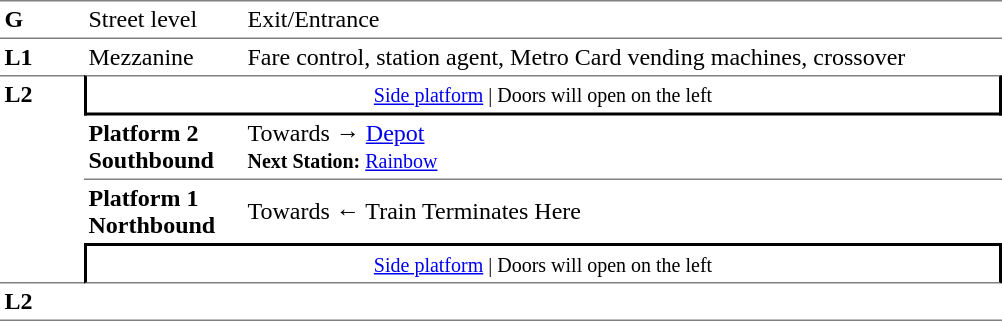<table table border=0 cellspacing=0 cellpadding=3>
<tr>
<td style="border-bottom:solid 1px gray;border-top:solid 1px gray;" width=50 valign=top><strong>G</strong></td>
<td style="border-top:solid 1px gray;border-bottom:solid 1px gray;" width=100 valign=top>Street level</td>
<td style="border-top:solid 1px gray;border-bottom:solid 1px gray;" width=500 valign=top>Exit/Entrance</td>
</tr>
<tr>
<td valign=top><strong>L1</strong></td>
<td valign=top>Mezzanine</td>
<td valign=top>Fare control, station agent, Metro Card vending machines, crossover<br></td>
</tr>
<tr>
<td style="border-top:solid 1px gray;border-bottom:solid 1px gray;" width=50 rowspan=4 valign=top><strong>L2</strong></td>
<td style="border-top:solid 1px gray;border-right:solid 2px black;border-left:solid 2px black;border-bottom:solid 2px black;text-align:center;" colspan=2><small><a href='#'>Side platform</a> | Doors will open on the left </small></td>
</tr>
<tr>
<td style="border-bottom:solid 1px gray;" width=100><span><strong>Platform 2</strong><br><strong>Southbound</strong></span></td>
<td style="border-bottom:solid 1px gray;" width=500>Towards → <a href='#'>Depot</a><br><small><strong>Next Station:</strong> <a href='#'>Rainbow</a></small></td>
</tr>
<tr>
<td><span><strong>Platform 1</strong><br><strong>Northbound</strong></span></td>
<td>Towards ← Train Terminates Here</td>
</tr>
<tr>
<td style="border-top:solid 2px black;border-right:solid 2px black;border-left:solid 2px black;border-bottom:solid 1px gray;" colspan=2  align=center><small><a href='#'>Side platform</a> | Doors will open on the left </small></td>
</tr>
<tr>
<td style="border-bottom:solid 1px gray;" width=50 rowspan=2 valign=top><strong>L2</strong></td>
<td style="border-bottom:solid 1px gray;" width=100></td>
<td style="border-bottom:solid 1px gray;" width=500></td>
</tr>
<tr>
</tr>
</table>
